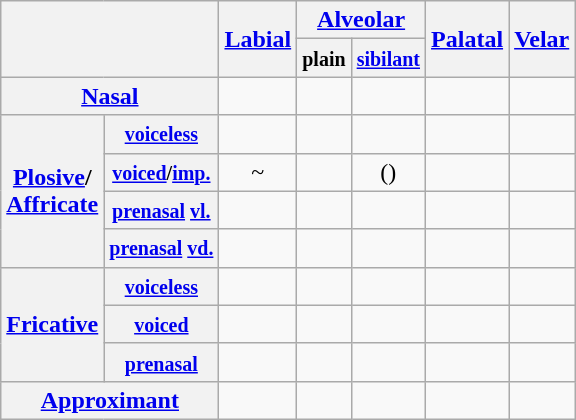<table class="wikitable" style="text-align:center">
<tr>
<th colspan="2" rowspan="2"></th>
<th rowspan="2"><a href='#'>Labial</a></th>
<th colspan="2"><a href='#'>Alveolar</a></th>
<th rowspan="2"><a href='#'>Palatal</a></th>
<th rowspan="2"><a href='#'>Velar</a></th>
</tr>
<tr>
<th><small>plain</small></th>
<th><small><a href='#'>sibilant</a></small></th>
</tr>
<tr>
<th colspan="2"><a href='#'>Nasal</a></th>
<td></td>
<td></td>
<td></td>
<td></td>
<td></td>
</tr>
<tr>
<th rowspan="4"><a href='#'>Plosive</a>/<br><a href='#'>Affricate</a></th>
<th><small><a href='#'>voiceless</a></small></th>
<td></td>
<td></td>
<td></td>
<td></td>
<td></td>
</tr>
<tr>
<th><small><a href='#'>voiced</a>/<a href='#'>imp.</a></small></th>
<td>~</td>
<td></td>
<td>()</td>
<td></td>
<td></td>
</tr>
<tr>
<th><small><a href='#'>prenasal</a> <a href='#'>vl.</a></small></th>
<td></td>
<td></td>
<td></td>
<td></td>
<td></td>
</tr>
<tr>
<th><small><a href='#'>prenasal</a> <a href='#'>vd.</a></small></th>
<td></td>
<td></td>
<td></td>
<td></td>
<td></td>
</tr>
<tr>
<th rowspan="3"><a href='#'>Fricative</a></th>
<th><a href='#'><small>voiceless</small></a></th>
<td></td>
<td></td>
<td></td>
<td></td>
<td></td>
</tr>
<tr>
<th><a href='#'><small>voiced</small></a></th>
<td></td>
<td></td>
<td></td>
<td></td>
<td></td>
</tr>
<tr>
<th><a href='#'><small>prenasal</small></a></th>
<td></td>
<td></td>
<td></td>
<td></td>
<td></td>
</tr>
<tr>
<th colspan="2"><a href='#'>Approximant</a></th>
<td></td>
<td></td>
<td></td>
<td></td>
<td></td>
</tr>
</table>
